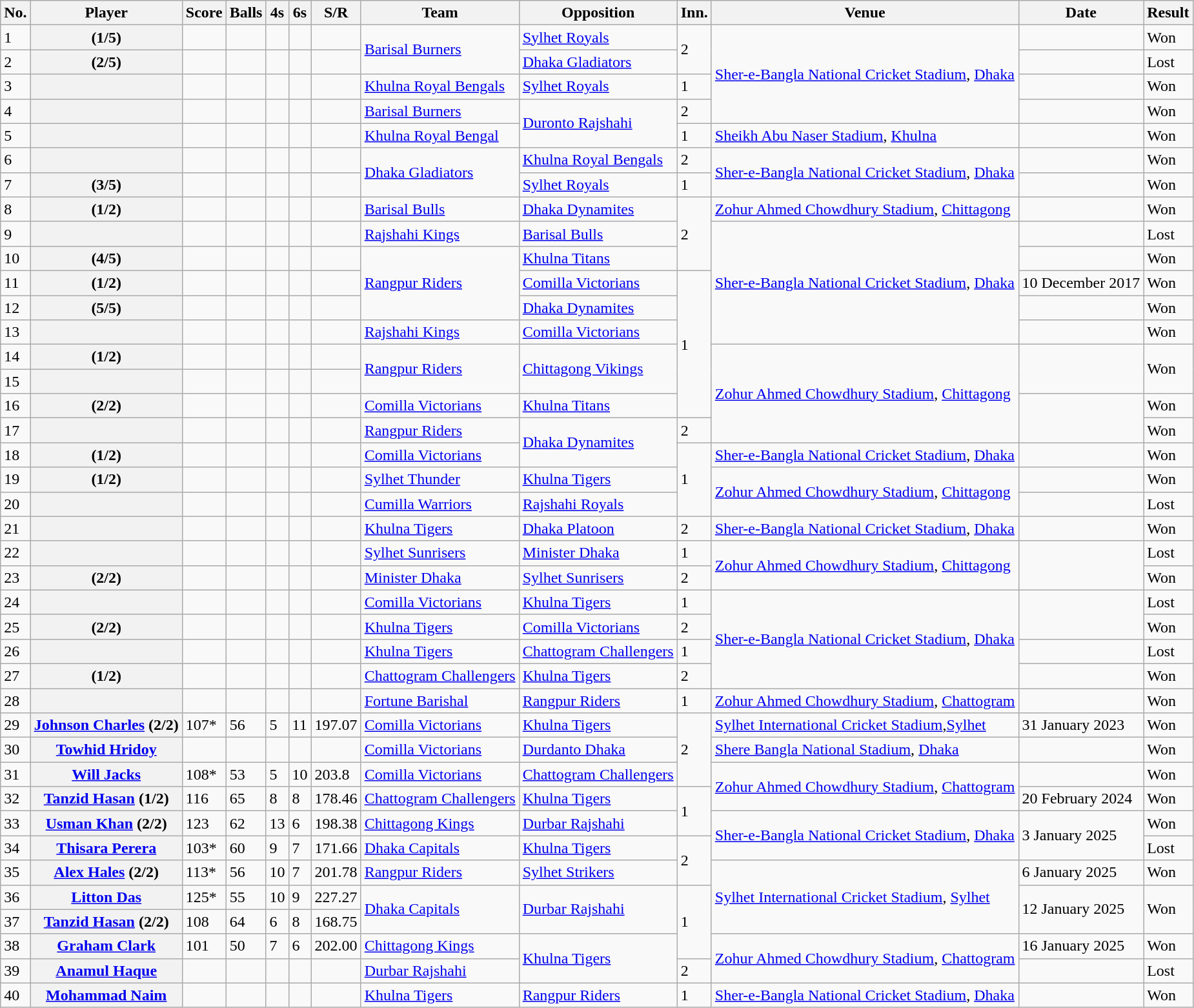<table class="wikitable plainrowheaders sortable">
<tr>
<th>No.</th>
<th>Player</th>
<th>Score</th>
<th>Balls</th>
<th>4s</th>
<th>6s</th>
<th>S/R</th>
<th>Team</th>
<th>Opposition</th>
<th>Inn.</th>
<th>Venue</th>
<th>Date</th>
<th style="white=space:nowrap">Result</th>
</tr>
<tr>
<td>1</td>
<th scope="row">  (1/5)</th>
<td></td>
<td></td>
<td></td>
<td></td>
<td></td>
<td rowspan=2><a href='#'>Barisal Burners</a></td>
<td><a href='#'>Sylhet Royals</a></td>
<td rowspan=2>2</td>
<td rowspan=4><a href='#'>Sher-e-Bangla National Cricket Stadium</a>, <a href='#'>Dhaka</a></td>
<td></td>
<td>Won</td>
</tr>
<tr>
<td>2</td>
<th scope="row"> (2/5)</th>
<td></td>
<td></td>
<td></td>
<td></td>
<td></td>
<td><a href='#'>Dhaka Gladiators</a></td>
<td></td>
<td>Lost</td>
</tr>
<tr>
<td>3</td>
<th scope="row"></th>
<td></td>
<td></td>
<td></td>
<td></td>
<td></td>
<td><a href='#'>Khulna Royal Bengals</a></td>
<td><a href='#'>Sylhet Royals</a></td>
<td>1</td>
<td></td>
<td>Won</td>
</tr>
<tr>
<td>4</td>
<th scope="row"></th>
<td></td>
<td></td>
<td></td>
<td></td>
<td></td>
<td><a href='#'>Barisal Burners</a></td>
<td rowspan=2><a href='#'>Duronto Rajshahi</a></td>
<td>2</td>
<td></td>
<td>Won</td>
</tr>
<tr>
<td>5</td>
<th scope="row"> </th>
<td></td>
<td></td>
<td></td>
<td></td>
<td></td>
<td><a href='#'>Khulna Royal Bengal</a></td>
<td>1</td>
<td><a href='#'>Sheikh Abu Naser Stadium</a>, <a href='#'>Khulna</a></td>
<td></td>
<td>Won</td>
</tr>
<tr>
<td>6</td>
<th scope="row"> </th>
<td></td>
<td></td>
<td></td>
<td></td>
<td></td>
<td rowspan=2><a href='#'>Dhaka Gladiators</a></td>
<td><a href='#'>Khulna Royal Bengals</a></td>
<td>2</td>
<td rowspan=2><a href='#'>Sher-e-Bangla National Cricket Stadium</a>, <a href='#'>Dhaka</a></td>
<td></td>
<td>Won</td>
</tr>
<tr>
<td>7</td>
<th scope="row">  (3/5)</th>
<td></td>
<td></td>
<td></td>
<td></td>
<td></td>
<td><a href='#'>Sylhet Royals</a></td>
<td>1</td>
<td></td>
<td>Won</td>
</tr>
<tr>
<td>8</td>
<th scope="row">  (1/2)</th>
<td></td>
<td></td>
<td></td>
<td></td>
<td></td>
<td><a href='#'>Barisal Bulls</a></td>
<td><a href='#'>Dhaka Dynamites</a></td>
<td rowspan=3>2</td>
<td><a href='#'>Zohur Ahmed Chowdhury Stadium</a>, <a href='#'>Chittagong</a></td>
<td></td>
<td>Won</td>
</tr>
<tr>
<td>9</td>
<th scope="row"> </th>
<td></td>
<td></td>
<td></td>
<td></td>
<td></td>
<td><a href='#'>Rajshahi Kings</a></td>
<td><a href='#'>Barisal Bulls</a></td>
<td rowspan=5><a href='#'>Sher-e-Bangla National Cricket Stadium</a>, <a href='#'>Dhaka</a></td>
<td></td>
<td>Lost</td>
</tr>
<tr>
<td>10</td>
<th scope="row">  (4/5)</th>
<td></td>
<td></td>
<td></td>
<td></td>
<td></td>
<td rowspan=3><a href='#'>Rangpur Riders</a></td>
<td><a href='#'>Khulna Titans</a></td>
<td></td>
<td>Won</td>
</tr>
<tr>
<td>11</td>
<th scope="row"> (1/2)</th>
<td></td>
<td></td>
<td></td>
<td></td>
<td></td>
<td><a href='#'>Comilla Victorians</a></td>
<td rowspan=6>1</td>
<td>10 December 2017</td>
<td>Won</td>
</tr>
<tr>
<td>12</td>
<th scope="row">  (5/5)</th>
<td></td>
<td></td>
<td></td>
<td></td>
<td></td>
<td><a href='#'>Dhaka Dynamites</a></td>
<td></td>
<td>Won</td>
</tr>
<tr>
<td>13</td>
<th scope="row"> </th>
<td></td>
<td></td>
<td></td>
<td></td>
<td></td>
<td><a href='#'>Rajshahi Kings</a></td>
<td><a href='#'>Comilla Victorians</a></td>
<td></td>
<td>Won</td>
</tr>
<tr>
<td>14</td>
<th scope="row">  (1/2)</th>
<td></td>
<td></td>
<td></td>
<td></td>
<td></td>
<td rowspan=2><a href='#'>Rangpur Riders</a></td>
<td rowspan=2><a href='#'>Chittagong Vikings</a></td>
<td rowspan=4><a href='#'>Zohur Ahmed Chowdhury Stadium</a>, <a href='#'>Chittagong</a></td>
<td rowspan=2></td>
<td rowspan=2>Won</td>
</tr>
<tr>
<td>15</td>
<th scope="row"></th>
<td></td>
<td></td>
<td></td>
<td></td>
<td></td>
</tr>
<tr>
<td>16</td>
<th scope="row">  (2/2)</th>
<td></td>
<td></td>
<td></td>
<td></td>
<td></td>
<td><a href='#'>Comilla Victorians</a></td>
<td><a href='#'>Khulna Titans</a></td>
<td rowspan=2></td>
<td>Won</td>
</tr>
<tr>
<td>17</td>
<th scope="row"> </th>
<td></td>
<td></td>
<td></td>
<td></td>
<td></td>
<td><a href='#'>Rangpur Riders</a></td>
<td rowspan=2><a href='#'>Dhaka Dynamites</a></td>
<td>2</td>
<td>Won</td>
</tr>
<tr>
<td>18</td>
<th scope="row">  (1/2)</th>
<td></td>
<td></td>
<td></td>
<td></td>
<td></td>
<td><a href='#'>Comilla Victorians</a></td>
<td rowspan=3>1</td>
<td><a href='#'>Sher-e-Bangla National Cricket Stadium</a>, <a href='#'>Dhaka</a></td>
<td></td>
<td>Won</td>
</tr>
<tr>
<td>19</td>
<th scope="row">  (1/2)</th>
<td></td>
<td></td>
<td></td>
<td></td>
<td></td>
<td><a href='#'>Sylhet Thunder</a></td>
<td><a href='#'>Khulna Tigers</a></td>
<td rowspan=2><a href='#'>Zohur Ahmed Chowdhury Stadium</a>, <a href='#'>Chittagong</a></td>
<td></td>
<td>Won</td>
</tr>
<tr>
<td>20</td>
<th scope="row"> </th>
<td></td>
<td></td>
<td></td>
<td></td>
<td></td>
<td><a href='#'>Cumilla Warriors</a></td>
<td><a href='#'>Rajshahi Royals</a></td>
<td></td>
<td>Lost</td>
</tr>
<tr>
<td>21</td>
<th scope="row"> </th>
<td></td>
<td></td>
<td></td>
<td></td>
<td></td>
<td><a href='#'>Khulna Tigers</a></td>
<td><a href='#'>Dhaka Platoon</a></td>
<td>2</td>
<td><a href='#'>Sher-e-Bangla National Cricket Stadium</a>, <a href='#'>Dhaka</a></td>
<td></td>
<td>Won</td>
</tr>
<tr>
<td>22</td>
<th scope="row"></th>
<td></td>
<td></td>
<td></td>
<td></td>
<td></td>
<td><a href='#'>Sylhet Sunrisers</a></td>
<td><a href='#'>Minister Dhaka</a></td>
<td>1</td>
<td rowspan=2><a href='#'>Zohur Ahmed Chowdhury Stadium</a>, <a href='#'>Chittagong</a></td>
<td rowspan=2></td>
<td>Lost</td>
</tr>
<tr>
<td>23</td>
<th scope="row">  (2/2)</th>
<td></td>
<td></td>
<td></td>
<td></td>
<td></td>
<td><a href='#'>Minister Dhaka</a></td>
<td><a href='#'>Sylhet Sunrisers</a></td>
<td>2</td>
<td>Won</td>
</tr>
<tr>
<td>24</td>
<th scope="row"></th>
<td></td>
<td></td>
<td></td>
<td></td>
<td></td>
<td><a href='#'>Comilla Victorians</a></td>
<td><a href='#'>Khulna Tigers</a></td>
<td>1</td>
<td rowspan="4"><a href='#'>Sher-e-Bangla National Cricket Stadium</a>, <a href='#'>Dhaka</a></td>
<td rowspan=2></td>
<td>Lost</td>
</tr>
<tr>
<td>25</td>
<th scope="row">  (2/2)</th>
<td></td>
<td></td>
<td></td>
<td></td>
<td></td>
<td><a href='#'>Khulna Tigers</a></td>
<td><a href='#'>Comilla Victorians</a></td>
<td>2</td>
<td>Won</td>
</tr>
<tr>
<td>26</td>
<th scope="row"></th>
<td></td>
<td></td>
<td></td>
<td></td>
<td></td>
<td><a href='#'>Khulna Tigers</a></td>
<td><a href='#'>Chattogram Challengers</a></td>
<td>1</td>
<td></td>
<td>Lost</td>
</tr>
<tr>
<td>27</td>
<th scope="row"> (1/2)</th>
<td></td>
<td></td>
<td></td>
<td></td>
<td></td>
<td><a href='#'>Chattogram Challengers</a></td>
<td><a href='#'>Khulna Tigers</a></td>
<td>2</td>
<td></td>
<td>Won</td>
</tr>
<tr>
<td>28</td>
<th scope="row"></th>
<td></td>
<td></td>
<td></td>
<td></td>
<td></td>
<td><a href='#'>Fortune Barishal</a></td>
<td><a href='#'>Rangpur Riders</a></td>
<td>1</td>
<td><a href='#'>Zohur Ahmed Chowdhury Stadium</a>, <a href='#'>Chattogram</a></td>
<td></td>
<td>Won</td>
</tr>
<tr>
<td>29</td>
<th scope=row><a href='#'>Johnson Charles</a> (2/2)</th>
<td>107*</td>
<td>56</td>
<td>5</td>
<td>11</td>
<td>197.07</td>
<td><a href='#'>Comilla Victorians</a></td>
<td><a href='#'>Khulna Tigers</a></td>
<td rowspan="3">2</td>
<td><a href='#'>Sylhet International Cricket Stadium</a>,<a href='#'>Sylhet</a></td>
<td>31 January 2023</td>
<td>Won</td>
</tr>
<tr>
<td>30</td>
<th scope="row"><a href='#'>Towhid Hridoy</a></th>
<td></td>
<td></td>
<td></td>
<td></td>
<td></td>
<td><a href='#'>Comilla Victorians</a></td>
<td><a href='#'>Durdanto Dhaka</a></td>
<td><a href='#'>Shere Bangla National Stadium</a>, <a href='#'>Dhaka</a></td>
<td></td>
<td>Won</td>
</tr>
<tr>
<td>31</td>
<th scope=row><a href='#'>Will Jacks</a></th>
<td>108*</td>
<td>53</td>
<td>5</td>
<td>10</td>
<td>203.8</td>
<td><a href='#'>Comilla Victorians</a></td>
<td><a href='#'>Chattogram Challengers</a></td>
<td rowspan="2"><a href='#'>Zohur Ahmed Chowdhury Stadium</a>, <a href='#'>Chattogram</a></td>
<td></td>
<td>Won</td>
</tr>
<tr>
<td>32</td>
<th scope="row"><a href='#'>Tanzid Hasan</a> (1/2)</th>
<td>116</td>
<td>65</td>
<td>8</td>
<td>8</td>
<td>178.46</td>
<td><a href='#'>Chattogram Challengers</a></td>
<td><a href='#'>Khulna Tigers</a></td>
<td rowspan="2">1</td>
<td>20 February 2024</td>
<td>Won</td>
</tr>
<tr>
<td>33</td>
<th scope="row"><a href='#'>Usman Khan</a> (2/2)</th>
<td>123</td>
<td>62</td>
<td>13</td>
<td>6</td>
<td>198.38</td>
<td><a href='#'>Chittagong Kings</a></td>
<td><a href='#'>Durbar Rajshahi</a></td>
<td rowspan="2"><a href='#'>Sher-e-Bangla National Cricket Stadium</a>, <a href='#'>Dhaka</a></td>
<td rowspan="2">3 January 2025</td>
<td>Won</td>
</tr>
<tr>
<td>34</td>
<th scope="row"><a href='#'>Thisara Perera</a></th>
<td>103*</td>
<td>60</td>
<td>9</td>
<td>7</td>
<td>171.66</td>
<td><a href='#'>Dhaka Capitals</a></td>
<td><a href='#'>Khulna Tigers</a></td>
<td rowspan="2">2</td>
<td>Lost</td>
</tr>
<tr>
<td>35</td>
<th scope="row"><a href='#'>Alex Hales</a>  (2/2)</th>
<td>113*</td>
<td>56</td>
<td>10</td>
<td>7</td>
<td>201.78</td>
<td><a href='#'>Rangpur Riders</a></td>
<td><a href='#'>Sylhet Strikers</a></td>
<td rowspan="3"><a href='#'>Sylhet International Cricket Stadium</a>, <a href='#'>Sylhet</a></td>
<td>6 January 2025</td>
<td>Won</td>
</tr>
<tr>
<td>36</td>
<th scope="row"><a href='#'>Litton Das</a> </th>
<td>125*</td>
<td>55</td>
<td>10</td>
<td>9</td>
<td>227.27</td>
<td rowspan="2"><a href='#'>Dhaka Capitals</a></td>
<td rowspan="2"><a href='#'>Durbar Rajshahi</a></td>
<td rowspan="3">1</td>
<td rowspan="2">12 January 2025</td>
<td rowspan="2">Won</td>
</tr>
<tr>
<td>37</td>
<th scope="row"><a href='#'>Tanzid Hasan</a> (2/2)</th>
<td>108</td>
<td>64</td>
<td>6</td>
<td>8</td>
<td>168.75</td>
</tr>
<tr>
<td>38</td>
<th scope="row"><a href='#'>Graham Clark</a> </th>
<td>101</td>
<td>50</td>
<td>7</td>
<td>6</td>
<td>202.00</td>
<td><a href='#'>Chittagong Kings</a></td>
<td rowspan="2"><a href='#'>Khulna Tigers</a></td>
<td rowspan="2"><a href='#'>Zohur Ahmed Chowdhury Stadium</a>, <a href='#'>Chattogram</a></td>
<td>16 January 2025</td>
<td>Won</td>
</tr>
<tr>
<td>39</td>
<th scope="row"><a href='#'>Anamul Haque</a></th>
<td></td>
<td></td>
<td></td>
<td></td>
<td></td>
<td><a href='#'>Durbar Rajshahi</a></td>
<td>2</td>
<td></td>
<td>Lost</td>
</tr>
<tr>
<td>40</td>
<th scope="row"><a href='#'>Mohammad Naim</a></th>
<td></td>
<td></td>
<td></td>
<td></td>
<td></td>
<td><a href='#'>Khulna Tigers</a></td>
<td><a href='#'>Rangpur Riders</a></td>
<td>1</td>
<td><a href='#'>Sher-e-Bangla National Cricket Stadium</a>, <a href='#'>Dhaka</a></td>
<td></td>
<td>Won</td>
</tr>
</table>
